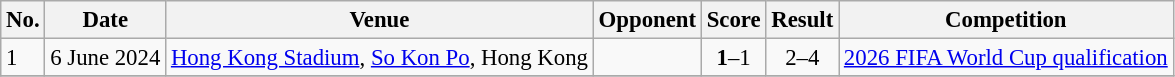<table class="wikitable" style="font-size:95%;">
<tr>
<th>No.</th>
<th>Date</th>
<th>Venue</th>
<th>Opponent</th>
<th>Score</th>
<th>Result</th>
<th>Competition</th>
</tr>
<tr>
<td>1</td>
<td>6 June 2024</td>
<td><a href='#'>Hong Kong Stadium</a>, <a href='#'>So Kon Po</a>, Hong Kong</td>
<td></td>
<td align="center"><strong>1</strong>–1</td>
<td align="center">2–4</td>
<td><a href='#'>2026 FIFA World Cup qualification</a></td>
</tr>
<tr>
</tr>
</table>
